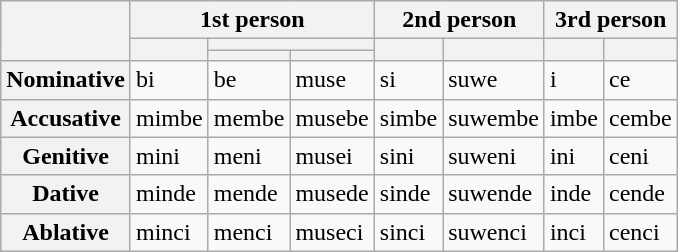<table class="wikitable">
<tr>
<th rowspan="3"></th>
<th colspan="3">1st person</th>
<th colspan="2">2nd person</th>
<th colspan="2">3rd person</th>
</tr>
<tr>
<th rowspan="2"></th>
<th colspan="2"></th>
<th rowspan="2"></th>
<th rowspan="2"></th>
<th rowspan="2"></th>
<th rowspan="2"></th>
</tr>
<tr>
<th></th>
<th></th>
</tr>
<tr>
<th>Nominative</th>
<td>bi</td>
<td>be</td>
<td>muse</td>
<td>si</td>
<td>suwe</td>
<td>i</td>
<td>ce</td>
</tr>
<tr>
<th>Accusative</th>
<td>mimbe</td>
<td>membe</td>
<td>musebe</td>
<td>simbe</td>
<td>suwembe</td>
<td>imbe</td>
<td>cembe</td>
</tr>
<tr>
<th>Genitive</th>
<td>mini</td>
<td>meni</td>
<td>musei</td>
<td>sini</td>
<td>suweni</td>
<td>ini</td>
<td>ceni</td>
</tr>
<tr>
<th>Dative</th>
<td>minde</td>
<td>mende</td>
<td>musede</td>
<td>sinde</td>
<td>suwende</td>
<td>inde</td>
<td>cende</td>
</tr>
<tr>
<th>Ablative</th>
<td>minci</td>
<td>menci</td>
<td>museci</td>
<td>sinci</td>
<td>suwenci</td>
<td>inci</td>
<td>cenci</td>
</tr>
</table>
